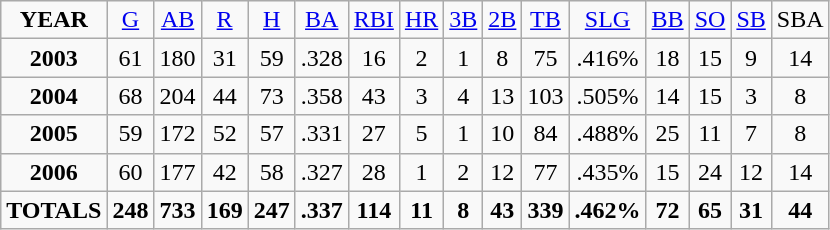<table class="sortable wikitable">
<tr align=center>
<td><strong>YEAR</strong></td>
<td><a href='#'>G</a></td>
<td><a href='#'>AB</a></td>
<td><a href='#'>R</a></td>
<td><a href='#'>H</a></td>
<td><a href='#'>BA</a></td>
<td><a href='#'>RBI</a></td>
<td><a href='#'>HR</a></td>
<td><a href='#'>3B</a></td>
<td><a href='#'>2B</a></td>
<td><a href='#'>TB</a></td>
<td><a href='#'>SLG</a></td>
<td><a href='#'>BB</a></td>
<td><a href='#'>SO</a></td>
<td><a href='#'>SB</a></td>
<td>SBA</td>
</tr>
<tr align=center>
<td><strong>2003</strong></td>
<td>61</td>
<td>180</td>
<td>31</td>
<td>59</td>
<td>.328</td>
<td>16</td>
<td>2</td>
<td>1</td>
<td>8</td>
<td>75</td>
<td>.416%</td>
<td>18</td>
<td>15</td>
<td>9</td>
<td>14</td>
</tr>
<tr align=center>
<td><strong>2004</strong></td>
<td>68</td>
<td>204</td>
<td>44</td>
<td>73</td>
<td>.358</td>
<td>43</td>
<td>3</td>
<td>4</td>
<td>13</td>
<td>103</td>
<td>.505%</td>
<td>14</td>
<td>15</td>
<td>3</td>
<td>8</td>
</tr>
<tr align=center>
<td><strong>2005</strong></td>
<td>59</td>
<td>172</td>
<td>52</td>
<td>57</td>
<td>.331</td>
<td>27</td>
<td>5</td>
<td>1</td>
<td>10</td>
<td>84</td>
<td>.488%</td>
<td>25</td>
<td>11</td>
<td>7</td>
<td>8</td>
</tr>
<tr align=center>
<td><strong>2006</strong></td>
<td>60</td>
<td>177</td>
<td>42</td>
<td>58</td>
<td>.327</td>
<td>28</td>
<td>1</td>
<td>2</td>
<td>12</td>
<td>77</td>
<td>.435%</td>
<td>15</td>
<td>24</td>
<td>12</td>
<td>14</td>
</tr>
<tr align=center>
<td><strong>TOTALS</strong></td>
<td><strong>248</strong></td>
<td><strong>733</strong></td>
<td><strong>169</strong></td>
<td><strong>247</strong></td>
<td><strong>.337</strong></td>
<td><strong>114</strong></td>
<td><strong>11</strong></td>
<td><strong>8</strong></td>
<td><strong>43</strong></td>
<td><strong>339</strong></td>
<td><strong>.462%</strong></td>
<td><strong>72</strong></td>
<td><strong>65</strong></td>
<td><strong>31</strong></td>
<td><strong>44</strong></td>
</tr>
</table>
